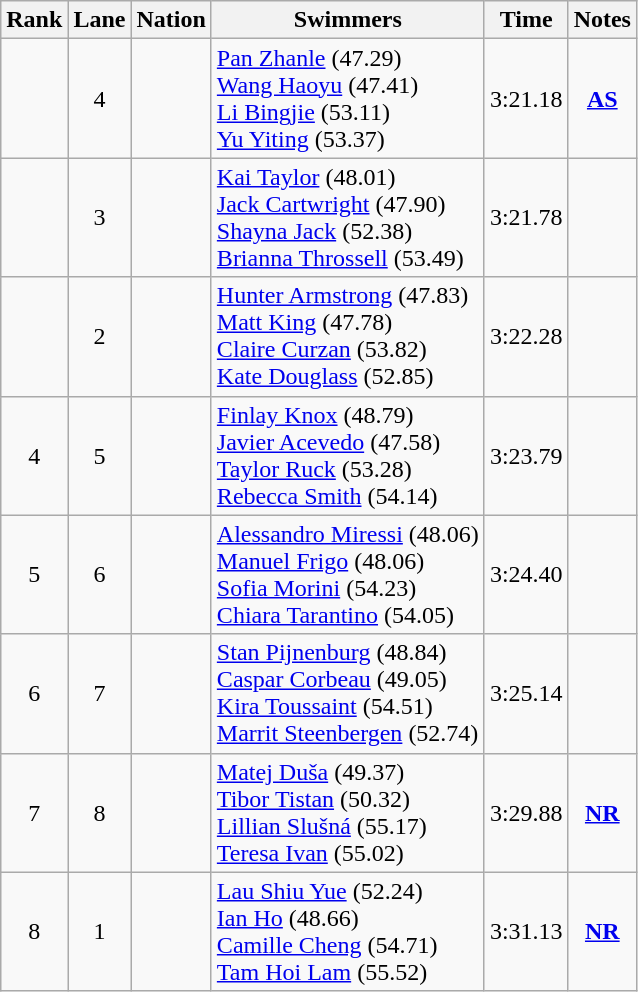<table class="wikitable sortable" style="text-align:center">
<tr>
<th>Rank</th>
<th>Lane</th>
<th>Nation</th>
<th>Swimmers</th>
<th>Time</th>
<th>Notes</th>
</tr>
<tr>
<td></td>
<td>4</td>
<td align=left></td>
<td align=left><a href='#'>Pan Zhanle</a> (47.29)<br><a href='#'>Wang Haoyu</a> (47.41)<br><a href='#'>Li Bingjie</a> (53.11)<br><a href='#'>Yu Yiting</a> (53.37)</td>
<td>3:21.18</td>
<td><strong><a href='#'>AS</a></strong></td>
</tr>
<tr>
<td></td>
<td>3</td>
<td align=left></td>
<td align=left><a href='#'>Kai Taylor</a> (48.01)<br><a href='#'>Jack Cartwright</a> (47.90)<br><a href='#'>Shayna Jack</a> (52.38)<br><a href='#'>Brianna Throssell</a> (53.49)</td>
<td>3:21.78</td>
<td></td>
</tr>
<tr>
<td></td>
<td>2</td>
<td align=left></td>
<td align=left><a href='#'>Hunter Armstrong</a> (47.83)<br><a href='#'>Matt King</a> (47.78)<br><a href='#'>Claire Curzan</a> (53.82)<br><a href='#'>Kate Douglass</a> (52.85)</td>
<td>3:22.28</td>
<td></td>
</tr>
<tr>
<td>4</td>
<td>5</td>
<td align=left></td>
<td align=left><a href='#'>Finlay Knox</a> (48.79)<br><a href='#'>Javier Acevedo</a> (47.58)<br><a href='#'>Taylor Ruck</a> (53.28)<br><a href='#'>Rebecca Smith</a> (54.14)</td>
<td>3:23.79</td>
<td></td>
</tr>
<tr>
<td>5</td>
<td>6</td>
<td align=left></td>
<td align=left><a href='#'>Alessandro Miressi</a> (48.06)<br><a href='#'>Manuel Frigo</a> (48.06)<br><a href='#'>Sofia Morini</a> (54.23)<br><a href='#'>Chiara Tarantino</a> (54.05)</td>
<td>3:24.40</td>
<td></td>
</tr>
<tr>
<td>6</td>
<td>7</td>
<td align=left></td>
<td align=left><a href='#'>Stan Pijnenburg</a> (48.84)<br><a href='#'>Caspar Corbeau</a> (49.05)<br><a href='#'>Kira Toussaint</a> (54.51)<br><a href='#'>Marrit Steenbergen</a> (52.74)</td>
<td>3:25.14</td>
<td></td>
</tr>
<tr>
<td>7</td>
<td>8</td>
<td align=left></td>
<td align=left><a href='#'>Matej Duša</a> (49.37)<br><a href='#'>Tibor Tistan</a> (50.32)<br><a href='#'>Lillian Slušná</a> (55.17)<br><a href='#'>Teresa Ivan</a> (55.02)</td>
<td>3:29.88</td>
<td><strong><a href='#'>NR</a></strong></td>
</tr>
<tr>
<td>8</td>
<td>1</td>
<td align=left></td>
<td align=left><a href='#'>Lau Shiu Yue</a> (52.24)<br><a href='#'>Ian Ho</a> (48.66)<br><a href='#'>Camille Cheng</a> (54.71)<br><a href='#'>Tam Hoi Lam</a> (55.52)</td>
<td>3:31.13</td>
<td><strong><a href='#'>NR</a></strong></td>
</tr>
</table>
